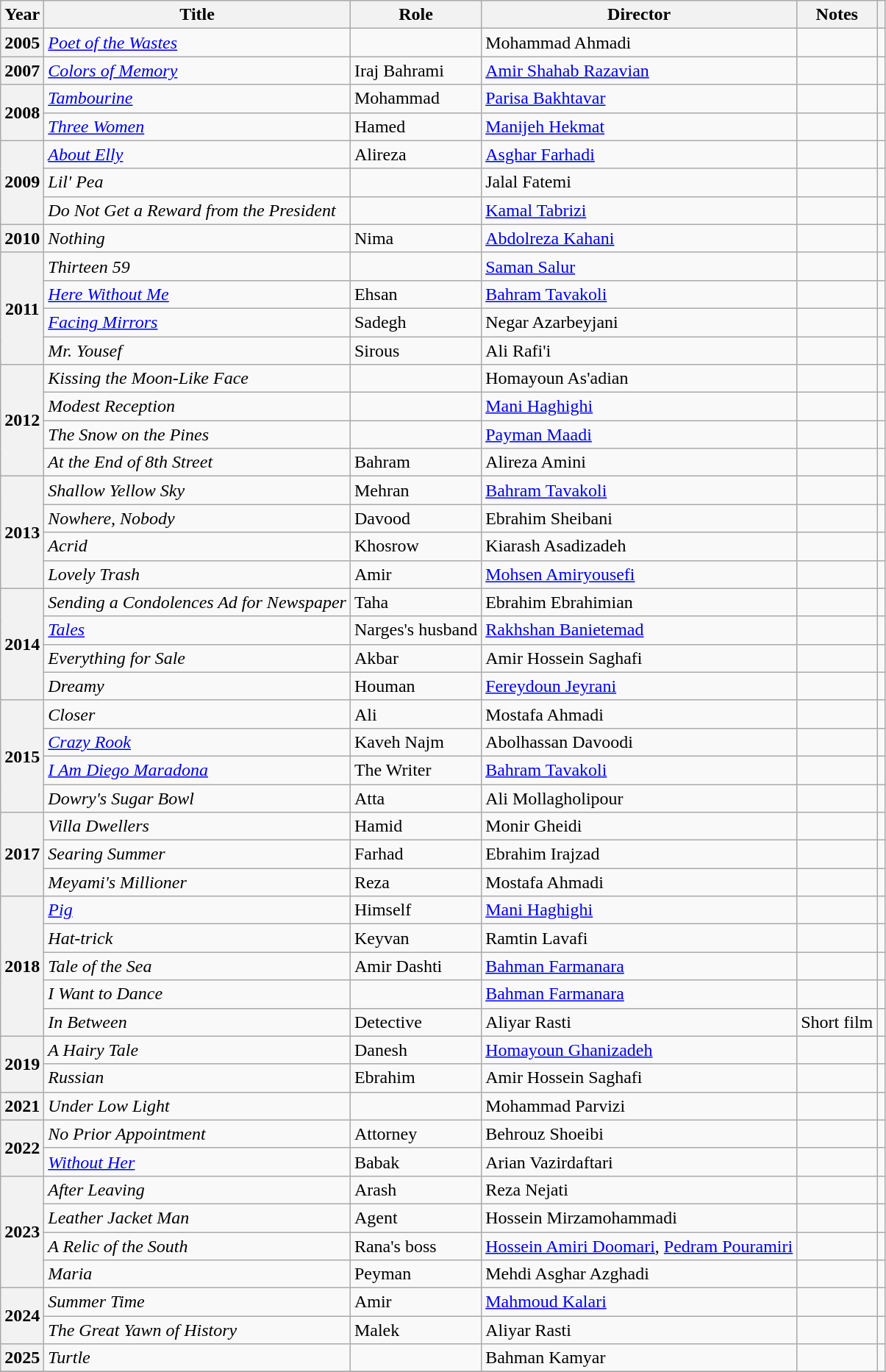<table class="wikitable plainrowheaders sortable" style="font-size:100%">
<tr>
<th scope="col">Year</th>
<th scope="col">Title</th>
<th scope="col">Role</th>
<th scope="col">Director</th>
<th class="unsortable" scope="col">Notes</th>
<th scope="col" class="unsortable"></th>
</tr>
<tr>
<th scope="row">2005</th>
<td><em><a href='#'>Poet of the Wastes</a></em></td>
<td></td>
<td>Mohammad Ahmadi</td>
<td></td>
<td></td>
</tr>
<tr>
<th scope="row">2007</th>
<td><em><a href='#'>Colors of Memory</a></em></td>
<td>Iraj Bahrami</td>
<td><a href='#'>Amir Shahab Razavian</a></td>
<td></td>
<td></td>
</tr>
<tr>
<th rowspan="2" scope="row">2008</th>
<td><em><a href='#'>Tambourine</a></em></td>
<td>Mohammad</td>
<td><a href='#'>Parisa Bakhtavar</a></td>
<td></td>
<td></td>
</tr>
<tr>
<td><em><a href='#'>Three Women</a></em></td>
<td>Hamed</td>
<td><a href='#'>Manijeh Hekmat</a></td>
<td></td>
<td></td>
</tr>
<tr>
<th rowspan="3" scope="row">2009</th>
<td><em><a href='#'>About Elly</a></em></td>
<td>Alireza</td>
<td><a href='#'>Asghar Farhadi</a></td>
<td></td>
<td></td>
</tr>
<tr>
<td><em>Lil' Pea</em></td>
<td></td>
<td>Jalal Fatemi</td>
<td></td>
<td></td>
</tr>
<tr>
<td><em>Do Not Get a Reward from the President</em></td>
<td></td>
<td><a href='#'>Kamal Tabrizi</a></td>
<td></td>
<td></td>
</tr>
<tr>
<th scope="row">2010</th>
<td><em>Nothing</em></td>
<td>Nima</td>
<td><a href='#'>Abdolreza Kahani</a></td>
<td></td>
<td></td>
</tr>
<tr>
<th rowspan="4" scope="row">2011</th>
<td><em>Thirteen 59</em></td>
<td></td>
<td><a href='#'>Saman Salur</a></td>
<td></td>
<td></td>
</tr>
<tr>
<td><em><a href='#'>Here Without Me</a></em></td>
<td>Ehsan</td>
<td><a href='#'>Bahram Tavakoli</a></td>
<td></td>
<td></td>
</tr>
<tr>
<td><em><a href='#'>Facing Mirrors</a></em></td>
<td>Sadegh</td>
<td>Negar Azarbeyjani</td>
<td></td>
<td></td>
</tr>
<tr>
<td><em>Mr. Yousef</em></td>
<td>Sirous</td>
<td>Ali Rafi'i</td>
<td></td>
<td></td>
</tr>
<tr>
<th rowspan="4" scope="row">2012</th>
<td><em>Kissing the Moon-Like Face</em></td>
<td></td>
<td>Homayoun As'adian</td>
<td></td>
<td></td>
</tr>
<tr>
<td><em>Modest Reception</em></td>
<td></td>
<td><a href='#'>Mani Haghighi</a></td>
<td></td>
<td></td>
</tr>
<tr>
<td><em>The Snow on the Pines</em></td>
<td></td>
<td><a href='#'>Payman Maadi</a></td>
<td></td>
<td></td>
</tr>
<tr>
<td><em>At the End of 8th Street</em></td>
<td>Bahram</td>
<td>Alireza Amini</td>
<td></td>
<td></td>
</tr>
<tr>
<th rowspan="4" scope="row">2013</th>
<td><em>Shallow Yellow Sky</em></td>
<td>Mehran</td>
<td><a href='#'>Bahram Tavakoli</a></td>
<td></td>
<td></td>
</tr>
<tr>
<td><em>Nowhere, Nobody</em></td>
<td>Davood</td>
<td>Ebrahim Sheibani</td>
<td></td>
<td></td>
</tr>
<tr>
<td><em>Acrid</em></td>
<td>Khosrow</td>
<td>Kiarash Asadizadeh</td>
<td></td>
<td></td>
</tr>
<tr>
<td><em>Lovely Trash</em></td>
<td>Amir</td>
<td><a href='#'>Mohsen Amiryousefi</a></td>
<td></td>
<td></td>
</tr>
<tr>
<th rowspan="4" scope="row">2014</th>
<td><em>Sending a Condolences Ad for Newspaper</em></td>
<td>Taha</td>
<td>Ebrahim Ebrahimian</td>
<td></td>
<td></td>
</tr>
<tr>
<td><em><a href='#'>Tales</a></em></td>
<td>Narges's husband</td>
<td><a href='#'>Rakhshan Banietemad</a></td>
<td></td>
<td></td>
</tr>
<tr>
<td><em>Everything for Sale</em></td>
<td>Akbar</td>
<td>Amir Hossein Saghafi</td>
<td></td>
<td></td>
</tr>
<tr>
<td><em>Dreamy</em></td>
<td>Houman</td>
<td><a href='#'>Fereydoun Jeyrani</a></td>
<td></td>
<td></td>
</tr>
<tr>
<th rowspan="4" scope="row">2015</th>
<td><em>Closer</em></td>
<td>Ali</td>
<td>Mostafa Ahmadi</td>
<td></td>
<td></td>
</tr>
<tr>
<td><em><a href='#'>Crazy Rook</a></em></td>
<td>Kaveh Najm</td>
<td>Abolhassan Davoodi</td>
<td></td>
<td></td>
</tr>
<tr>
<td><em><a href='#'>I Am Diego Maradona</a></em></td>
<td>The Writer</td>
<td><a href='#'>Bahram Tavakoli</a></td>
<td></td>
<td></td>
</tr>
<tr>
<td><em>Dowry's Sugar Bowl</em></td>
<td>Atta</td>
<td>Ali Mollagholipour</td>
<td></td>
<td></td>
</tr>
<tr>
<th rowspan="3" scope="row">2017</th>
<td><em>Villa Dwellers</em></td>
<td>Hamid</td>
<td>Monir Gheidi</td>
<td></td>
<td></td>
</tr>
<tr>
<td><em>Searing Summer</em></td>
<td>Farhad</td>
<td>Ebrahim Irajzad</td>
<td></td>
<td></td>
</tr>
<tr>
<td><em>Meyami's Millioner</em></td>
<td>Reza</td>
<td>Mostafa Ahmadi</td>
<td></td>
<td></td>
</tr>
<tr>
<th scope="row" rowspan="5">2018</th>
<td><em><a href='#'>Pig</a></em></td>
<td>Himself</td>
<td><a href='#'>Mani Haghighi</a></td>
<td></td>
<td></td>
</tr>
<tr>
<td><em>Hat-trick</em></td>
<td>Keyvan</td>
<td>Ramtin Lavafi</td>
<td></td>
<td></td>
</tr>
<tr>
<td><em>Tale of the Sea</em></td>
<td>Amir Dashti</td>
<td><a href='#'>Bahman Farmanara</a></td>
<td></td>
<td></td>
</tr>
<tr>
<td><em>I Want to Dance</em></td>
<td></td>
<td><a href='#'>Bahman Farmanara</a></td>
<td></td>
<td></td>
</tr>
<tr>
<td><em>In Between</em></td>
<td>Detective</td>
<td>Aliyar Rasti</td>
<td>Short film</td>
<td></td>
</tr>
<tr>
<th scope="row" rowspan="2">2019</th>
<td><em>A Hairy Tale</em></td>
<td>Danesh</td>
<td><a href='#'>Homayoun Ghanizadeh</a></td>
<td></td>
<td></td>
</tr>
<tr>
<td><em>Russian</em></td>
<td>Ebrahim</td>
<td>Amir Hossein Saghafi</td>
<td></td>
<td></td>
</tr>
<tr>
<th scope="row">2021</th>
<td><em>Under Low Light</em></td>
<td></td>
<td>Mohammad Parvizi</td>
<td></td>
<td></td>
</tr>
<tr>
<th scope="row" rowspan="2">2022</th>
<td><em>No Prior Appointment</em></td>
<td>Attorney</td>
<td>Behrouz Shoeibi</td>
<td></td>
<td></td>
</tr>
<tr>
<td><em><a href='#'>Without Her</a></em></td>
<td>Babak</td>
<td>Arian Vazirdaftari</td>
<td></td>
<td></td>
</tr>
<tr>
<th rowspan="4" scope="row">2023</th>
<td><em>After Leaving</em></td>
<td>Arash</td>
<td>Reza Nejati</td>
<td></td>
<td></td>
</tr>
<tr>
<td><em>Leather Jacket Man</em></td>
<td>Agent</td>
<td>Hossein Mirzamohammadi</td>
<td></td>
<td></td>
</tr>
<tr>
<td><em>A Relic of the South</em></td>
<td>Rana's boss</td>
<td><a href='#'>Hossein Amiri Doomari</a>, <a href='#'>Pedram Pouramiri</a></td>
<td></td>
<td></td>
</tr>
<tr>
<td><em>Maria</em></td>
<td>Peyman</td>
<td>Mehdi Asghar Azghadi</td>
<td></td>
<td></td>
</tr>
<tr>
<th scope="row" rowspan="2">2024</th>
<td><em>Summer Time</em></td>
<td>Amir</td>
<td><a href='#'>Mahmoud Kalari</a></td>
<td></td>
<td></td>
</tr>
<tr>
<td><em>The Great Yawn of History</em></td>
<td>Malek</td>
<td>Aliyar Rasti</td>
<td></td>
<td></td>
</tr>
<tr>
<th scope="row">2025</th>
<td><em>Turtle</em></td>
<td></td>
<td>Bahman Kamyar</td>
<td></td>
<td></td>
</tr>
<tr>
</tr>
</table>
